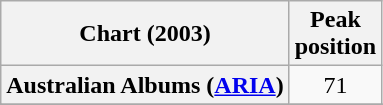<table class="wikitable plainrowheaders sortable" style="text-align:center;">
<tr>
<th scope="col">Chart (2003)</th>
<th scope="col">Peak<br>position</th>
</tr>
<tr>
<th scope="row">Australian Albums (<a href='#'>ARIA</a>)</th>
<td>71</td>
</tr>
<tr>
</tr>
<tr>
</tr>
<tr>
</tr>
<tr>
</tr>
<tr>
</tr>
<tr>
</tr>
<tr>
</tr>
<tr>
</tr>
<tr>
</tr>
</table>
